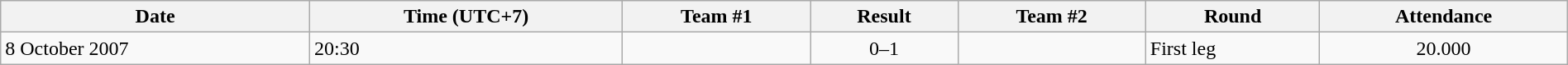<table class="wikitable" style="text-align:left; width:100%;">
<tr>
<th>Date</th>
<th>Time (UTC+7)</th>
<th>Team #1</th>
<th>Result</th>
<th>Team #2</th>
<th>Round</th>
<th>Attendance</th>
</tr>
<tr>
<td>8 October 2007</td>
<td>20:30</td>
<td></td>
<td style="text-align:center;">0–1</td>
<td></td>
<td>First leg</td>
<td style="text-align:center;">20.000</td>
</tr>
</table>
